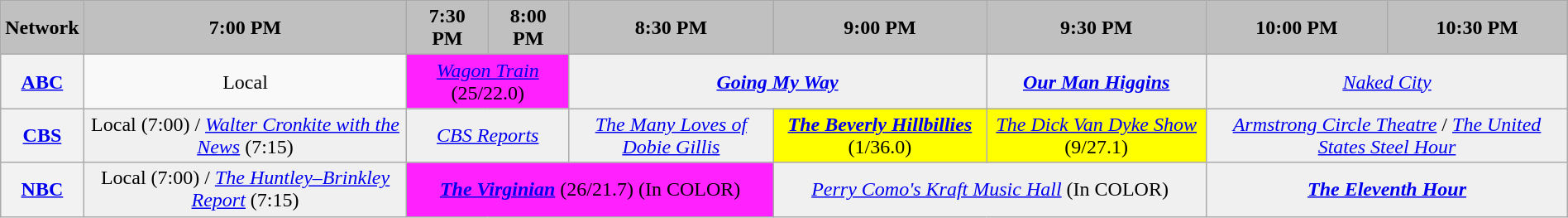<table class="wikitable" style="width:100%;margin-right:0;text-align:center">
<tr>
<th style="background-color:#C0C0C0;text-align:center">Network</th>
<th style="background-color:#C0C0C0;text-align:center">7:00 PM</th>
<th style="background-color:#C0C0C0;text-align:center">7:30 PM</th>
<th style="background-color:#C0C0C0;text-align:center">8:00 PM</th>
<th style="background-color:#C0C0C0;text-align:center">8:30 PM</th>
<th style="background-color:#C0C0C0;text-align:center">9:00 PM</th>
<th style="background-color:#C0C0C0;text-align:center">9:30 PM</th>
<th style="background-color:#C0C0C0;text-align:center">10:00 PM</th>
<th style="background-color:#C0C0C0;text-align:center">10:30 PM</th>
</tr>
<tr>
<th><a href='#'>ABC</a></th>
<td>Local</td>
<td bgcolor="#FF22FF" colspan="2"><em><a href='#'>Wagon Train</a></em> (25/22.0)</td>
<td bgcolor="#F0F0F0" colspan="2"><strong><em><a href='#'>Going My Way</a></em></strong></td>
<td bgcolor="#F0F0F0"><strong><em><a href='#'>Our Man Higgins</a></em></strong></td>
<td bgcolor="#F0F0F0" colspan="2"><em><a href='#'>Naked City</a></em></td>
</tr>
<tr>
<th><a href='#'>CBS</a></th>
<td bgcolor="#F0F0F0">Local (7:00) / <em><a href='#'>Walter Cronkite with the News</a></em> (7:15)</td>
<td bgcolor="#F0F0F0" colspan="2"><em><a href='#'>CBS Reports</a></em></td>
<td bgcolor="#F0F0F0"><em><a href='#'>The Many Loves of Dobie Gillis</a></em></td>
<td bgcolor="#FFFF00"><strong><em><a href='#'>The Beverly Hillbillies</a></em></strong> (1/36.0)</td>
<td bgcolor="#FFFF00"><em><a href='#'>The Dick Van Dyke Show</a></em> (9/27.1)</td>
<td bgcolor="#F0F0F0" colspan="2"><em><a href='#'>Armstrong Circle Theatre</a></em> / <em><a href='#'>The United States Steel Hour</a></em></td>
</tr>
<tr>
<th><a href='#'>NBC</a></th>
<td bgcolor="#F0F0F0">Local (7:00) / <em><a href='#'>The Huntley–Brinkley Report</a></em> (7:15)</td>
<td bgcolor="#FF22FF" colspan="3"><strong><em><a href='#'>The Virginian</a></em></strong> (26/21.7) (In <span>C</span><span>O</span><span>L</span><span>O</span><span>R</span>)</td>
<td bgcolor="#F0F0F0" colspan="2"><em><a href='#'>Perry Como's Kraft Music Hall</a></em> (In <span>C</span><span>O</span><span>L</span><span>O</span><span>R</span>)</td>
<td bgcolor="#F0F0F0" colspan="2"><strong><em><a href='#'>The Eleventh Hour</a></em></strong></td>
</tr>
</table>
